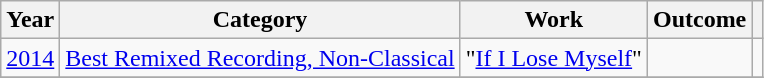<table class="wikitable plainrowheaders" style="text-align:center;">
<tr>
<th>Year</th>
<th>Category</th>
<th>Work</th>
<th>Outcome</th>
<th></th>
</tr>
<tr>
<td><a href='#'>2014</a></td>
<td><a href='#'>Best Remixed Recording, Non-Classical</a></td>
<td>"<a href='#'>If I Lose Myself</a>"</td>
<td></td>
<td></td>
</tr>
<tr>
</tr>
</table>
